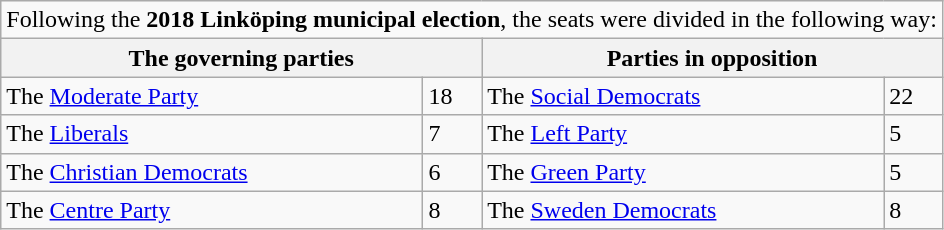<table class="wikitable" border="1">
<tr>
<td colspan="4">Following the <strong>2018 Linköping municipal election</strong>, the seats were divided in the following way:</td>
</tr>
<tr>
<th colspan="2"><strong>The governing parties</strong></th>
<th colspan="2"><strong>Parties in opposition</strong></th>
</tr>
<tr style="vertical-align:top;">
<td>The <a href='#'>Moderate Party</a></td>
<td>18</td>
<td>The <a href='#'>Social Democrats</a></td>
<td>22</td>
</tr>
<tr>
<td>The <a href='#'>Liberals</a></td>
<td>7</td>
<td>The <a href='#'>Left Party</a></td>
<td>5</td>
</tr>
<tr>
<td>The <a href='#'>Christian Democrats</a></td>
<td>6</td>
<td>The <a href='#'>Green Party</a></td>
<td>5</td>
</tr>
<tr>
<td>The <a href='#'>Centre Party</a></td>
<td>8</td>
<td>The <a href='#'>Sweden Democrats</a></td>
<td>8</td>
</tr>
</table>
